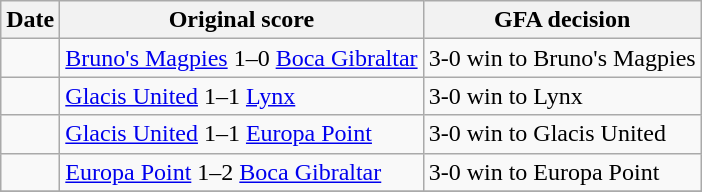<table class="wikitable">
<tr>
<th>Date</th>
<th>Original score</th>
<th>GFA decision</th>
</tr>
<tr>
<td></td>
<td><a href='#'>Bruno's Magpies</a> 1–0 <a href='#'>Boca Gibraltar</a></td>
<td>3-0 win to Bruno's Magpies</td>
</tr>
<tr>
<td></td>
<td><a href='#'>Glacis United</a> 1–1 <a href='#'>Lynx</a></td>
<td>3-0 win to Lynx</td>
</tr>
<tr>
<td></td>
<td><a href='#'>Glacis United</a> 1–1 <a href='#'>Europa Point</a></td>
<td>3-0 win to Glacis United</td>
</tr>
<tr>
<td></td>
<td><a href='#'>Europa Point</a> 1–2 <a href='#'>Boca Gibraltar</a></td>
<td>3-0 win to Europa Point</td>
</tr>
<tr>
</tr>
</table>
